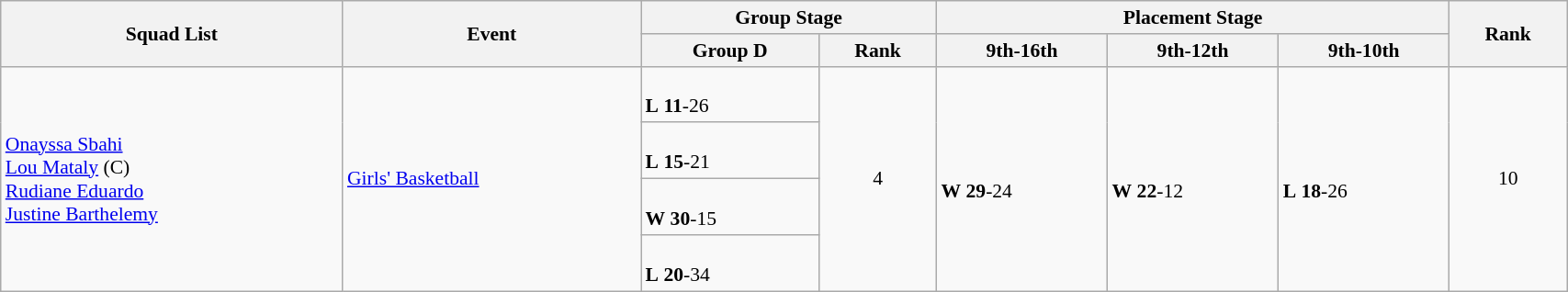<table class="wikitable" width="90%" style="text-align:left; font-size:90%">
<tr>
<th rowspan="2">Squad List</th>
<th rowspan="2">Event</th>
<th colspan="2">Group Stage</th>
<th colspan="3">Placement Stage</th>
<th rowspan="2">Rank</th>
</tr>
<tr>
<th>Group D</th>
<th>Rank</th>
<th>9th-16th</th>
<th>9th-12th</th>
<th>9th-10th</th>
</tr>
<tr>
<td rowspan="4"><a href='#'>Onayssa Sbahi</a><br><a href='#'>Lou Mataly</a> (C)<br><a href='#'>Rudiane Eduardo</a><br><a href='#'>Justine Barthelemy</a></td>
<td rowspan="4"><a href='#'>Girls' Basketball</a></td>
<td><br> <strong>L</strong> <strong>11</strong>-26</td>
<td rowspan="4" align=center>4</td>
<td rowspan="4"> <br> <strong>W</strong> <strong>29</strong>-24</td>
<td rowspan="4"> <br> <strong>W</strong> <strong>22</strong>-12</td>
<td rowspan="4"> <br> <strong>L</strong> <strong>18</strong>-26</td>
<td rowspan="4" align="center">10</td>
</tr>
<tr>
<td><br> <strong>L</strong> <strong>15</strong>-21</td>
</tr>
<tr>
<td><br> <strong>W</strong> <strong>30</strong>-15</td>
</tr>
<tr>
<td><br> <strong>L</strong> <strong>20</strong>-34</td>
</tr>
</table>
